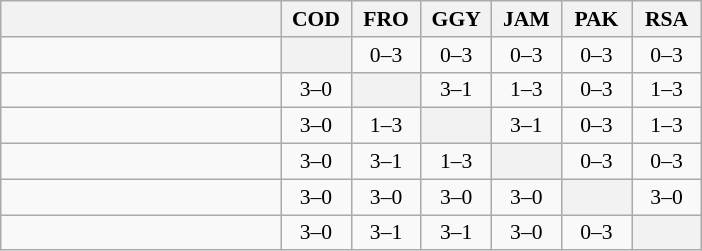<table class="wikitable" style="text-align:center; font-size:90%">
<tr>
<th width="180"> </th>
<th width="40">COD</th>
<th width="40">FRO</th>
<th width="40">GGY</th>
<th width="40">JAM</th>
<th width="40">PAK</th>
<th width="40">RSA</th>
</tr>
<tr>
<td style="text-align:left;"></td>
<th></th>
<td>0–3</td>
<td>0–3</td>
<td>0–3</td>
<td>0–3</td>
<td>0–3</td>
</tr>
<tr>
<td style="text-align:left;"></td>
<td>3–0</td>
<th></th>
<td>3–1</td>
<td>1–3</td>
<td>0–3</td>
<td>1–3</td>
</tr>
<tr>
<td style="text-align:left;"></td>
<td>3–0</td>
<td>1–3</td>
<th></th>
<td>3–1</td>
<td>0–3</td>
<td>1–3</td>
</tr>
<tr>
<td style="text-align:left;"></td>
<td>3–0</td>
<td>3–1</td>
<td>1–3</td>
<th></th>
<td>0–3</td>
<td>0–3</td>
</tr>
<tr>
<td style="text-align:left;"></td>
<td>3–0</td>
<td>3–0</td>
<td>3–0</td>
<td>3–0</td>
<th></th>
<td>3–0</td>
</tr>
<tr>
<td style="text-align:left;"></td>
<td>3–0</td>
<td>3–1</td>
<td>3–1</td>
<td>3–0</td>
<td>0–3</td>
<th></th>
</tr>
</table>
